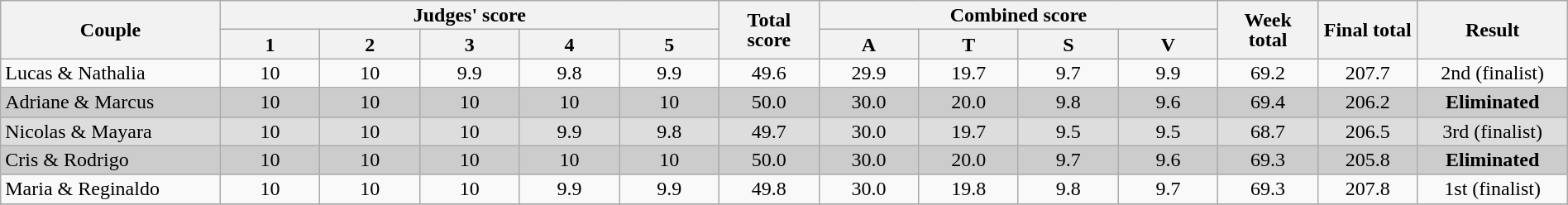<table class="wikitable" style="font-size:100%; line-height:16px; text-align:center" width="100%">
<tr>
<th rowspan=2 style="width:11.0%;">Couple</th>
<th colspan=5 style="width:25.0%;">Judges' score</th>
<th rowspan=2 style="width:05.0%;">Total score</th>
<th colspan=4 style="width:20.0%;">Combined score</th>
<th rowspan=2 style="width:05.0%;">Week total</th>
<th rowspan=2 style="width:05.0%;">Final total</th>
<th rowspan=2 style="width:07.5%;">Result</th>
</tr>
<tr>
<th style="width:05.0%;">1</th>
<th style="width:05.0%;">2</th>
<th style="width:05.0%;">3</th>
<th style="width:05.0%;">4</th>
<th style="width:05.0%;">5</th>
<th style="width:05.0%;">A</th>
<th style="width:05.0%;">T</th>
<th style="width:05.0%;">S</th>
<th style="width:05.0%;">V</th>
</tr>
<tr>
<td align="left">Lucas & Nathalia</td>
<td>10</td>
<td>10</td>
<td>9.9</td>
<td>9.8</td>
<td>9.9</td>
<td>49.6</td>
<td>29.9</td>
<td>19.7</td>
<td>9.7</td>
<td>9.9</td>
<td>69.2</td>
<td>207.7</td>
<td>2nd (finalist)</td>
</tr>
<tr bgcolor="CCCCCC">
<td align="left">Adriane & Marcus</td>
<td>10</td>
<td>10</td>
<td>10</td>
<td>10</td>
<td>10</td>
<td>50.0</td>
<td>30.0</td>
<td>20.0</td>
<td>9.8</td>
<td>9.6</td>
<td>69.4</td>
<td>206.2</td>
<td><strong>Eliminated</strong></td>
</tr>
<tr bgcolor="DDDDDD">
<td align="left">Nicolas & Mayara</td>
<td>10</td>
<td>10</td>
<td>10</td>
<td>9.9</td>
<td>9.8</td>
<td>49.7</td>
<td>30.0</td>
<td>19.7</td>
<td>9.5</td>
<td>9.5</td>
<td>68.7</td>
<td>206.5</td>
<td>3rd (finalist)</td>
</tr>
<tr bgcolor="CCCCCC">
<td align="left">Cris & Rodrigo</td>
<td>10</td>
<td>10</td>
<td>10</td>
<td>10</td>
<td>10</td>
<td>50.0</td>
<td>30.0</td>
<td>20.0</td>
<td>9.7</td>
<td>9.6</td>
<td>69.3</td>
<td>205.8</td>
<td><strong>Eliminated</strong></td>
</tr>
<tr>
<td align="left">Maria & Reginaldo</td>
<td>10</td>
<td>10</td>
<td>10</td>
<td>9.9</td>
<td>9.9</td>
<td>49.8</td>
<td>30.0</td>
<td>19.8</td>
<td>9.8</td>
<td>9.7</td>
<td>69.3</td>
<td>207.8</td>
<td>1st (finalist)</td>
</tr>
<tr>
</tr>
</table>
